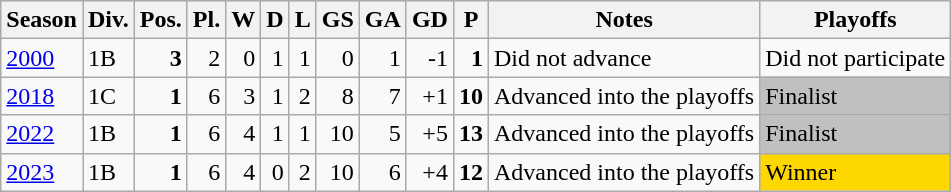<table class="wikitable">
<tr style="background:#efefef;">
<th>Season</th>
<th>Div.</th>
<th>Pos.</th>
<th>Pl.</th>
<th>W</th>
<th>D</th>
<th>L</th>
<th>GS</th>
<th>GA</th>
<th>GD</th>
<th>P</th>
<th>Notes</th>
<th>Playoffs</th>
</tr>
<tr>
<td><a href='#'>2000</a></td>
<td>1B</td>
<td align=right><strong>3</strong></td>
<td align=right>2</td>
<td align=right>0</td>
<td align=right>1</td>
<td align=right>1</td>
<td align=right>0</td>
<td align=right>1</td>
<td align=right>-1</td>
<td align=right><strong>1</strong></td>
<td>Did not advance</td>
<td>Did not participate</td>
</tr>
<tr>
<td><a href='#'>2018</a></td>
<td>1C</td>
<td align=right><strong>1</strong></td>
<td align=right>6</td>
<td align=right>3</td>
<td align=right>1</td>
<td align=right>2</td>
<td align=right>8</td>
<td align=right>7</td>
<td align=right>+1</td>
<td align=right><strong>10</strong></td>
<td>Advanced into the playoffs</td>
<td bgcolor=silver>Finalist</td>
</tr>
<tr>
<td><a href='#'>2022</a></td>
<td>1B</td>
<td align=right><strong>1</strong></td>
<td align=right>6</td>
<td align=right>4</td>
<td align=right>1</td>
<td align=right>1</td>
<td align=right>10</td>
<td align=right>5</td>
<td align=right>+5</td>
<td align=right><strong>13</strong></td>
<td>Advanced into the playoffs</td>
<td bgcolor=silver>Finalist</td>
</tr>
<tr>
<td><a href='#'>2023</a></td>
<td>1B</td>
<td align=right><strong>1</strong></td>
<td align=right>6</td>
<td align=right>4</td>
<td align=right>0</td>
<td align=right>2</td>
<td align=right>10</td>
<td align=right>6</td>
<td align=right>+4</td>
<td align=right><strong>12</strong></td>
<td>Advanced into the playoffs</td>
<td bgcolor=gold>Winner</td>
</tr>
</table>
